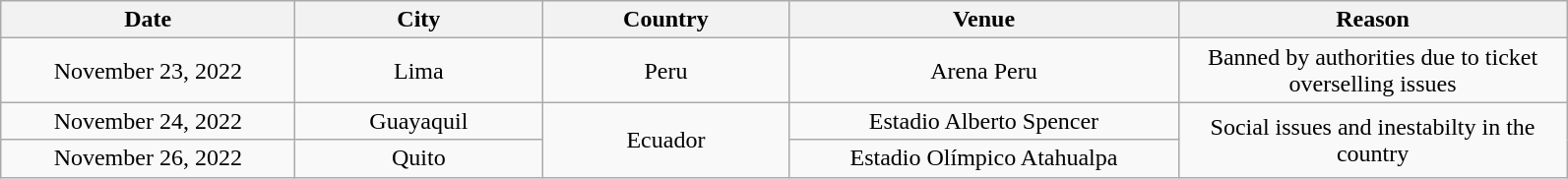<table class="wikitable plainrowheaders" style="text-align:center;">
<tr>
<th scope="col" style="width:12em;">Date</th>
<th scope="col" style="width:10em;">City</th>
<th scope="col" style="width:10em;">Country</th>
<th scope="col" style="width:16em;">Venue</th>
<th scope="col" style="width:16em;">Reason</th>
</tr>
<tr>
<td>November 23, 2022</td>
<td>Lima</td>
<td>Peru</td>
<td>Arena Peru</td>
<td>Banned by authorities due to ticket overselling issues</td>
</tr>
<tr>
<td>November 24, 2022</td>
<td>Guayaquil</td>
<td rowspan="2">Ecuador</td>
<td>Estadio Alberto Spencer</td>
<td rowspan="2">Social issues and inestabilty in the country</td>
</tr>
<tr>
<td>November 26, 2022</td>
<td>Quito</td>
<td>Estadio Olímpico Atahualpa</td>
</tr>
</table>
